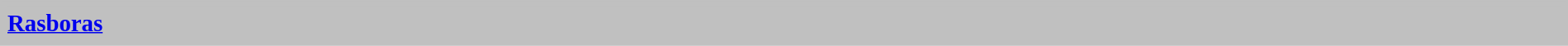<table cellspacing="4" width="100%" style="border:1px solid #C0C0C0; background:silver">
<tr>
<td height="25px" style="font-size:120%; text-align:left; background:silver"><strong> <a href='#'>Rasboras</a></strong></td>
</tr>
</table>
